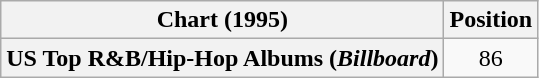<table class="wikitable plainrowheaders" style="text-align:center">
<tr>
<th scope="col">Chart (1995)</th>
<th scope="col">Position</th>
</tr>
<tr>
<th scope="row">US Top R&B/Hip-Hop Albums (<em>Billboard</em>)</th>
<td>86</td>
</tr>
</table>
